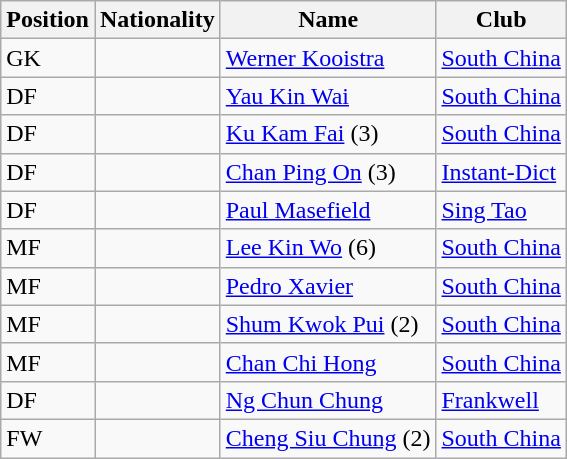<table class="wikitable">
<tr>
<th>Position</th>
<th>Nationality</th>
<th>Name</th>
<th>Club</th>
</tr>
<tr>
<td>GK</td>
<td></td>
<td><a href='#'>Werner Kooistra</a></td>
<td><a href='#'>South China</a></td>
</tr>
<tr>
<td>DF</td>
<td></td>
<td><a href='#'>Yau Kin Wai</a></td>
<td><a href='#'>South China</a></td>
</tr>
<tr>
<td>DF</td>
<td></td>
<td><a href='#'>Ku Kam Fai</a> (3)</td>
<td><a href='#'>South China</a></td>
</tr>
<tr>
<td>DF</td>
<td></td>
<td><a href='#'>Chan Ping On</a> (3)</td>
<td><a href='#'>Instant-Dict</a></td>
</tr>
<tr>
<td>DF</td>
<td></td>
<td><a href='#'>Paul Masefield</a></td>
<td><a href='#'>Sing Tao</a></td>
</tr>
<tr>
<td>MF</td>
<td></td>
<td><a href='#'>Lee Kin Wo</a> (6)</td>
<td><a href='#'>South China</a></td>
</tr>
<tr>
<td>MF</td>
<td></td>
<td><a href='#'>Pedro Xavier</a></td>
<td><a href='#'>South China</a></td>
</tr>
<tr>
<td>MF</td>
<td></td>
<td><a href='#'>Shum Kwok Pui</a> (2)</td>
<td><a href='#'>South China</a></td>
</tr>
<tr>
<td>MF</td>
<td></td>
<td><a href='#'>Chan Chi Hong</a></td>
<td><a href='#'>South China</a></td>
</tr>
<tr>
<td>DF</td>
<td></td>
<td><a href='#'>Ng Chun Chung</a></td>
<td><a href='#'>Frankwell</a></td>
</tr>
<tr>
<td>FW</td>
<td></td>
<td><a href='#'>Cheng Siu Chung</a> (2)</td>
<td><a href='#'>South China</a></td>
</tr>
</table>
